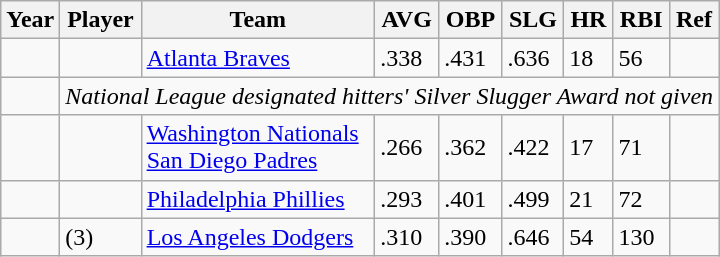<table class="wikitable sortable" border="1">
<tr>
<th>Year</th>
<th>Player</th>
<th>Team</th>
<th>AVG</th>
<th>OBP</th>
<th>SLG</th>
<th>HR</th>
<th>RBI</th>
<th class="unsortable">Ref</th>
</tr>
<tr>
<td></td>
<td></td>
<td><a href='#'>Atlanta Braves</a></td>
<td>.338</td>
<td>.431</td>
<td>.636</td>
<td>18</td>
<td>56</td>
<td></td>
</tr>
<tr>
<td></td>
<td colspan=8 style="text-align:center"><em>National League designated hitters' Silver Slugger Award not given</em></td>
</tr>
<tr>
<td></td>
<td></td>
<td><a href='#'>Washington Nationals</a><br><a href='#'>San Diego Padres</a></td>
<td>.266</td>
<td>.362</td>
<td>.422</td>
<td>17</td>
<td>71</td>
<td><br></td>
</tr>
<tr>
<td></td>
<td></td>
<td><a href='#'>Philadelphia Phillies</a></td>
<td>.293</td>
<td>.401</td>
<td>.499</td>
<td>21</td>
<td>72</td>
<td></td>
</tr>
<tr>
<td></td>
<td> (3)</td>
<td><a href='#'>Los Angeles Dodgers</a></td>
<td>.310</td>
<td>.390</td>
<td>.646</td>
<td>54</td>
<td>130</td>
<td></td>
</tr>
</table>
